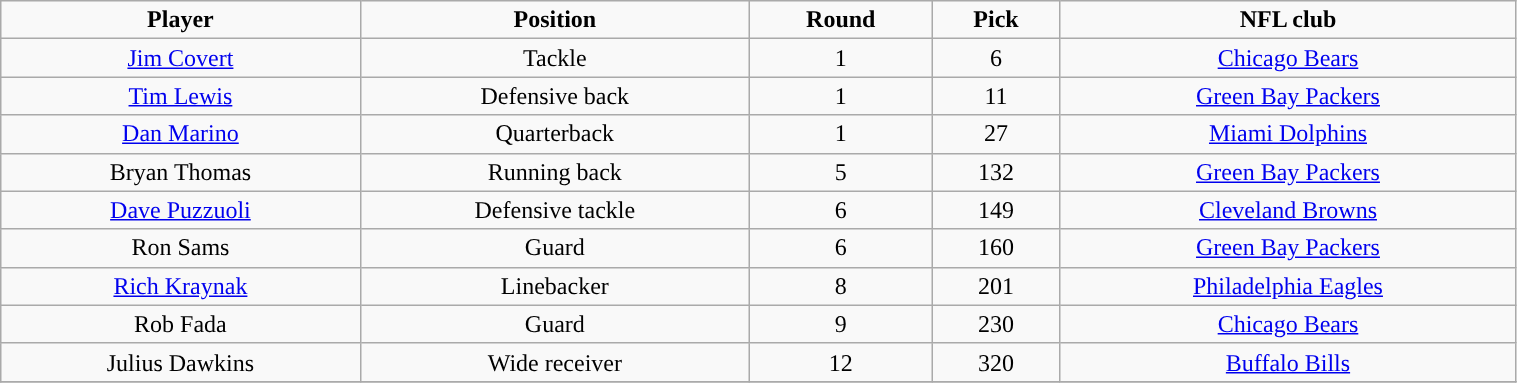<table class="wikitable" width="80%">
<tr align="center">
<td><strong>Player</strong></td>
<td><strong>Position</strong></td>
<td><strong>Round</strong></td>
<td><strong>Pick</strong></td>
<td><strong>NFL club</strong></td>
</tr>
<tr align="center" bgcolor="">
<td><a href='#'>Jim Covert</a></td>
<td>Tackle</td>
<td>1</td>
<td>6</td>
<td><a href='#'>Chicago Bears</a></td>
</tr>
<tr align="center" bgcolor="">
<td><a href='#'>Tim Lewis</a></td>
<td>Defensive back</td>
<td>1</td>
<td>11</td>
<td><a href='#'>Green Bay Packers</a></td>
</tr>
<tr align="center" bgcolor="">
<td><a href='#'>Dan Marino</a></td>
<td>Quarterback</td>
<td>1</td>
<td>27</td>
<td><a href='#'>Miami Dolphins</a></td>
</tr>
<tr align="center" bgcolor="">
<td>Bryan Thomas</td>
<td>Running back</td>
<td>5</td>
<td>132</td>
<td><a href='#'>Green Bay Packers</a></td>
</tr>
<tr align="center" bgcolor="">
<td><a href='#'>Dave Puzzuoli</a></td>
<td>Defensive tackle</td>
<td>6</td>
<td>149</td>
<td><a href='#'>Cleveland Browns</a></td>
</tr>
<tr align="center" bgcolor="">
<td>Ron Sams</td>
<td>Guard</td>
<td>6</td>
<td>160</td>
<td><a href='#'>Green Bay Packers</a></td>
</tr>
<tr align="center" bgcolor="">
<td><a href='#'>Rich Kraynak</a></td>
<td>Linebacker</td>
<td>8</td>
<td>201</td>
<td><a href='#'>Philadelphia Eagles</a></td>
</tr>
<tr align="center" bgcolor="">
<td>Rob Fada</td>
<td>Guard</td>
<td>9</td>
<td>230</td>
<td><a href='#'>Chicago Bears</a></td>
</tr>
<tr align="center" bgcolor="">
<td>Julius Dawkins</td>
<td>Wide receiver</td>
<td>12</td>
<td>320</td>
<td><a href='#'>Buffalo Bills</a></td>
</tr>
<tr align="center" bgcolor="">
</tr>
</table>
